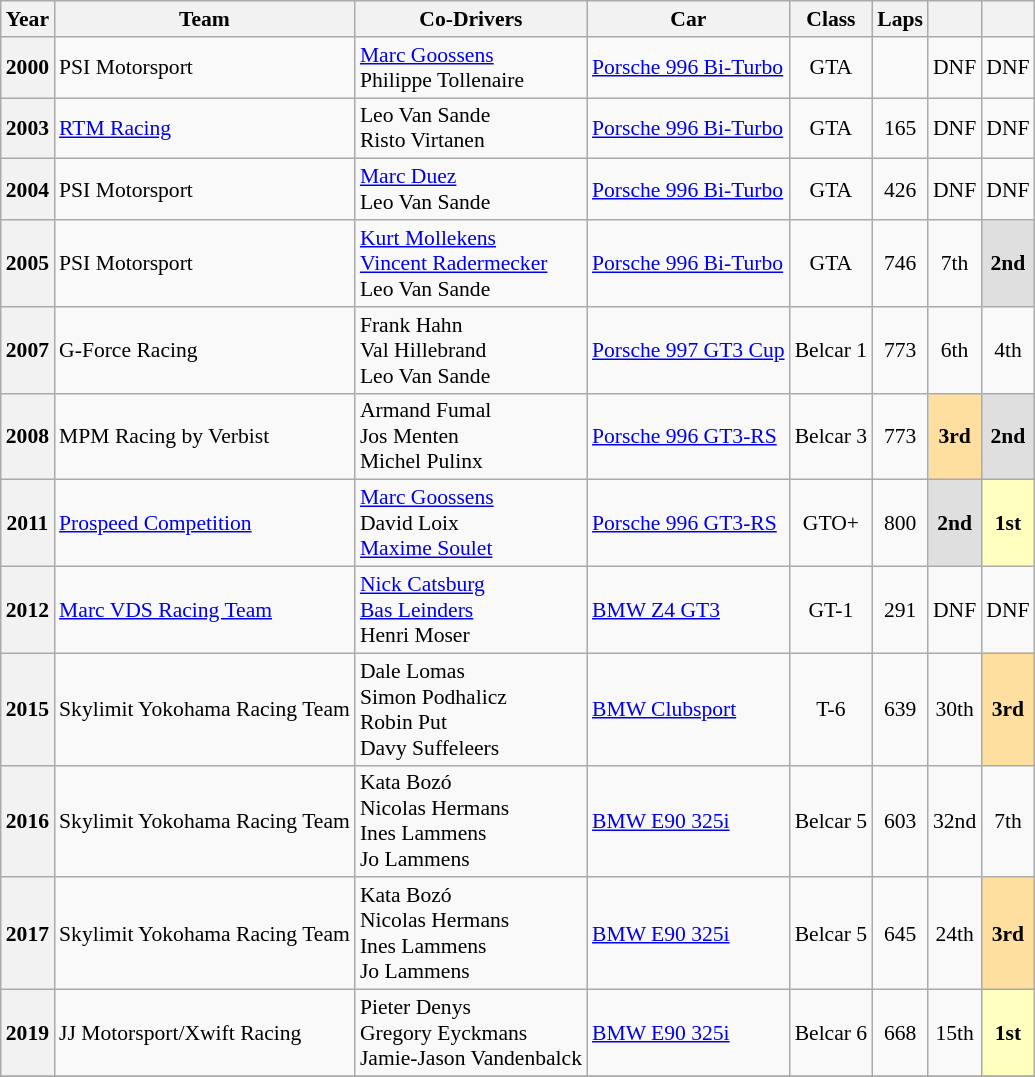<table class="wikitable" style="text-align:center; font-size:90%">
<tr>
<th>Year</th>
<th>Team</th>
<th>Co-Drivers</th>
<th>Car</th>
<th>Class</th>
<th>Laps</th>
<th></th>
<th></th>
</tr>
<tr>
<th>2000</th>
<td align="left"> PSI Motorsport</td>
<td align="left"> <a href='#'>Marc Goossens</a><br> Philippe Tollenaire</td>
<td align="left"><a href='#'>Porsche 996 Bi-Turbo</a></td>
<td>GTA</td>
<td></td>
<td>DNF</td>
<td>DNF</td>
</tr>
<tr>
<th>2003</th>
<td align="left"> <a href='#'>RTM Racing</a></td>
<td align="left"> Leo Van Sande<br> Risto Virtanen</td>
<td align="left"><a href='#'>Porsche 996 Bi-Turbo</a></td>
<td>GTA</td>
<td>165</td>
<td>DNF</td>
<td>DNF</td>
</tr>
<tr>
<th>2004</th>
<td align="left"> PSI Motorsport</td>
<td align="left"> <a href='#'>Marc Duez</a><br> Leo Van Sande</td>
<td align="left"><a href='#'>Porsche 996 Bi-Turbo</a></td>
<td>GTA</td>
<td>426</td>
<td>DNF</td>
<td>DNF</td>
</tr>
<tr>
<th>2005</th>
<td align="left"> PSI Motorsport</td>
<td align="left"> <a href='#'>Kurt Mollekens</a><br> <a href='#'>Vincent Radermecker</a><br> Leo Van Sande</td>
<td align="left"><a href='#'>Porsche 996 Bi-Turbo</a></td>
<td>GTA</td>
<td>746</td>
<td>7th</td>
<th style="background:#DFDFDF;">2nd</th>
</tr>
<tr>
<th>2007</th>
<td align="left"> G-Force Racing</td>
<td align="left"> Frank Hahn<br> Val Hillebrand<br> Leo Van Sande</td>
<td align="left"><a href='#'>Porsche 997 GT3 Cup</a></td>
<td>Belcar 1</td>
<td>773</td>
<td>6th</td>
<td>4th</td>
</tr>
<tr>
<th>2008</th>
<td align="left"> MPM Racing by Verbist</td>
<td align="left"> Armand Fumal<br> Jos Menten<br> Michel Pulinx</td>
<td align="left"><a href='#'>Porsche 996 GT3-RS</a></td>
<td>Belcar 3</td>
<td>773</td>
<th style="background:#FFDF9F;">3rd</th>
<th style="background:#DFDFDF;">2nd</th>
</tr>
<tr>
<th>2011</th>
<td align="left"> <a href='#'>Prospeed Competition</a></td>
<td align="left"> <a href='#'>Marc Goossens</a><br> David Loix<br> <a href='#'>Maxime Soulet</a></td>
<td align="left"><a href='#'>Porsche 996 GT3-RS</a></td>
<td>GTO+</td>
<td>800</td>
<th style="background:#DFDFDF;">2nd</th>
<th style="background:#FFFFBF;">1st</th>
</tr>
<tr>
<th>2012</th>
<td align="left"> <a href='#'>Marc VDS Racing Team</a></td>
<td align="left"> <a href='#'>Nick Catsburg</a><br> <a href='#'>Bas Leinders</a><br> Henri Moser</td>
<td align="left"><a href='#'>BMW Z4 GT3</a></td>
<td>GT-1</td>
<td>291</td>
<td>DNF</td>
<td>DNF</td>
</tr>
<tr>
<th>2015</th>
<td align="left"> Skylimit Yokohama Racing Team</td>
<td align="left"> Dale Lomas<br> Simon Podhalicz<br> Robin Put<br> Davy Suffeleers<br></td>
<td align="left"><a href='#'>BMW Clubsport</a></td>
<td>T-6</td>
<td>639</td>
<td>30th</td>
<th style="background:#FFDF9F;">3rd</th>
</tr>
<tr>
<th>2016</th>
<td align="left"> Skylimit Yokohama Racing Team</td>
<td align="left"> Kata Bozó<br> Nicolas Hermans<br> Ines Lammens<br> Jo Lammens<br></td>
<td align="left"><a href='#'>BMW E90 325i</a></td>
<td>Belcar 5</td>
<td>603</td>
<td>32nd</td>
<td>7th</td>
</tr>
<tr>
<th>2017</th>
<td align="left"> Skylimit Yokohama Racing Team</td>
<td align="left"> Kata Bozó<br> Nicolas Hermans<br> Ines Lammens<br> Jo Lammens<br></td>
<td align="left"><a href='#'>BMW E90 325i</a></td>
<td>Belcar 5</td>
<td>645</td>
<td>24th</td>
<th style="background:#FFDF9F;">3rd</th>
</tr>
<tr>
<th>2019</th>
<td align="left"> JJ Motorsport/Xwift Racing</td>
<td align="left"> Pieter Denys<br> Gregory Eyckmans<br> Jamie-Jason Vandenbalck</td>
<td align="left"><a href='#'>BMW E90 325i</a></td>
<td>Belcar 6</td>
<td>668</td>
<td>15th</td>
<th style="background:#FFFFBF;">1st</th>
</tr>
<tr>
</tr>
</table>
